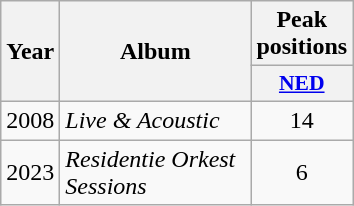<table class="wikitable">
<tr>
<th align="center" rowspan="2" width="10">Year</th>
<th align="center" rowspan="2" width="120">Album</th>
<th align="center" colspan="1" width="20">Peak positions</th>
</tr>
<tr>
<th scope="col" style="width:3em;font-size:90%;"><a href='#'>NED</a><br></th>
</tr>
<tr>
<td style="text-align:center;">2008</td>
<td><em>Live & Acoustic</em></td>
<td style="text-align:center;">14</td>
</tr>
<tr>
<td style="text-align:center;">2023</td>
<td><em>Residentie Orkest Sessions</em></td>
<td style="text-align:center;">6</td>
</tr>
</table>
